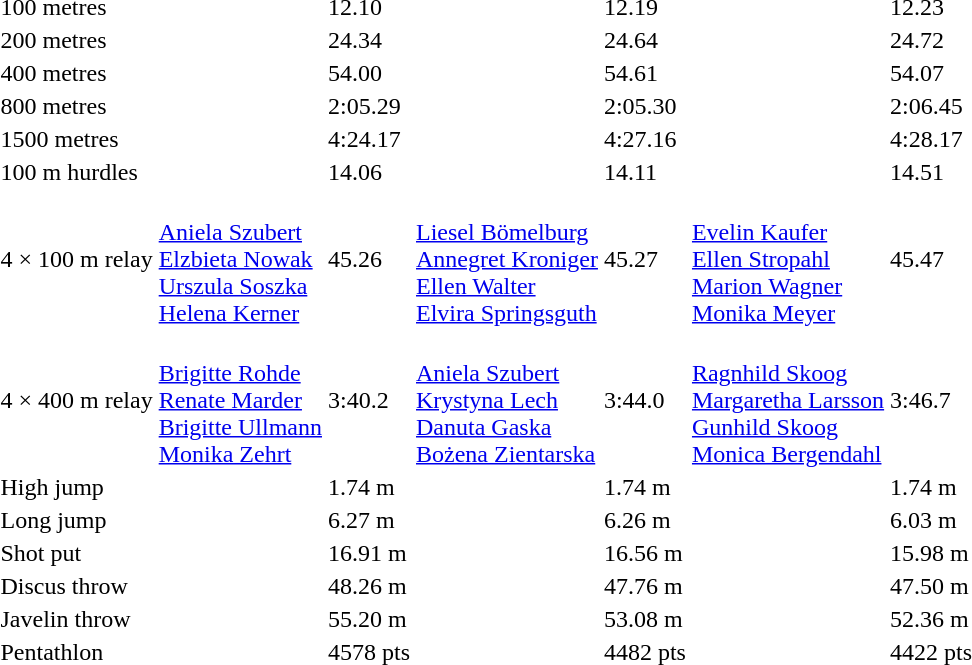<table>
<tr>
<td>100 metres</td>
<td></td>
<td>12.10</td>
<td></td>
<td>12.19</td>
<td></td>
<td>12.23</td>
</tr>
<tr>
<td>200 metres</td>
<td></td>
<td>24.34</td>
<td></td>
<td>24.64</td>
<td></td>
<td>24.72</td>
</tr>
<tr>
<td>400 metres</td>
<td></td>
<td>54.00</td>
<td></td>
<td>54.61</td>
<td></td>
<td>54.07</td>
</tr>
<tr>
<td>800 metres</td>
<td></td>
<td>2:05.29</td>
<td></td>
<td>2:05.30</td>
<td></td>
<td>2:06.45</td>
</tr>
<tr>
<td>1500 metres</td>
<td></td>
<td>4:24.17</td>
<td></td>
<td>4:27.16</td>
<td></td>
<td>4:28.17</td>
</tr>
<tr>
<td>100 m hurdles</td>
<td></td>
<td>14.06</td>
<td></td>
<td>14.11</td>
<td></td>
<td>14.51</td>
</tr>
<tr>
<td>4 × 100 m relay</td>
<td><br><a href='#'>Aniela Szubert</a><br><a href='#'>Elzbieta Nowak</a><br><a href='#'>Urszula Soszka</a><br><a href='#'>Helena Kerner</a></td>
<td>45.26</td>
<td><br><a href='#'>Liesel Bömelburg</a><br><a href='#'>Annegret Kroniger</a><br><a href='#'>Ellen Walter</a><br><a href='#'>Elvira Springsguth</a></td>
<td>45.27</td>
<td><br><a href='#'>Evelin Kaufer</a><br><a href='#'>Ellen Stropahl</a><br><a href='#'>Marion Wagner</a><br><a href='#'>Monika Meyer</a></td>
<td>45.47</td>
</tr>
<tr>
<td>4 × 400 m relay</td>
<td><br><a href='#'>Brigitte Rohde</a><br><a href='#'>Renate Marder</a><br><a href='#'>Brigitte Ullmann</a><br><a href='#'>Monika Zehrt</a></td>
<td>3:40.2</td>
<td><br><a href='#'>Aniela Szubert</a><br><a href='#'>Krystyna Lech</a><br><a href='#'>Danuta Gaska</a><br><a href='#'>Bożena Zientarska</a></td>
<td>3:44.0</td>
<td><br><a href='#'>Ragnhild Skoog</a><br><a href='#'>Margaretha Larsson</a><br><a href='#'>Gunhild Skoog</a><br><a href='#'>Monica Bergendahl</a></td>
<td>3:46.7</td>
</tr>
<tr>
<td>High jump</td>
<td></td>
<td>1.74 m</td>
<td></td>
<td>1.74 m</td>
<td></td>
<td>1.74 m</td>
</tr>
<tr>
<td>Long jump</td>
<td></td>
<td>6.27 m</td>
<td></td>
<td>6.26 m</td>
<td></td>
<td>6.03 m</td>
</tr>
<tr>
<td>Shot put</td>
<td></td>
<td>16.91 m</td>
<td></td>
<td>16.56 m</td>
<td></td>
<td>15.98 m</td>
</tr>
<tr>
<td>Discus throw</td>
<td></td>
<td>48.26 m</td>
<td></td>
<td>47.76 m</td>
<td></td>
<td>47.50 m</td>
</tr>
<tr>
<td>Javelin throw</td>
<td></td>
<td>55.20 m</td>
<td></td>
<td>53.08 m</td>
<td></td>
<td>52.36 m</td>
</tr>
<tr>
<td>Pentathlon</td>
<td></td>
<td>4578 pts</td>
<td></td>
<td>4482 pts</td>
<td></td>
<td>4422 pts</td>
</tr>
</table>
